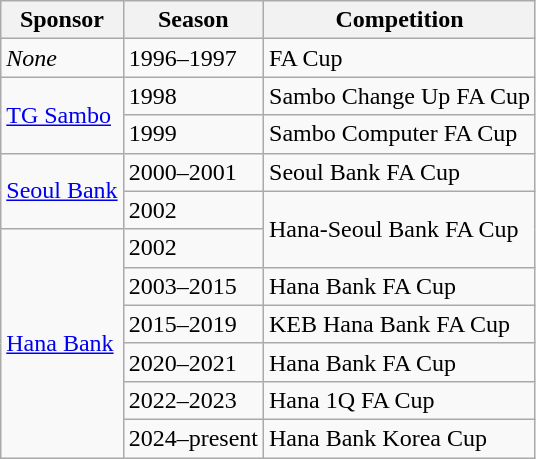<table class="wikitable">
<tr>
<th>Sponsor</th>
<th>Season</th>
<th>Competition</th>
</tr>
<tr>
<td><em>None</em></td>
<td>1996–1997</td>
<td>FA Cup</td>
</tr>
<tr>
<td rowspan="2"><a href='#'>TG Sambo</a></td>
<td>1998</td>
<td>Sambo Change Up FA Cup</td>
</tr>
<tr>
<td>1999</td>
<td>Sambo Computer FA Cup</td>
</tr>
<tr>
<td rowspan="2"><a href='#'>Seoul Bank</a></td>
<td>2000–2001</td>
<td>Seoul Bank FA Cup</td>
</tr>
<tr>
<td>2002</td>
<td rowspan="2">Hana-Seoul Bank FA Cup</td>
</tr>
<tr>
<td rowspan="6"><a href='#'>Hana Bank</a></td>
<td>2002</td>
</tr>
<tr>
<td>2003–2015</td>
<td>Hana Bank FA Cup</td>
</tr>
<tr>
<td>2015–2019</td>
<td>KEB Hana Bank FA Cup</td>
</tr>
<tr>
<td>2020–2021</td>
<td>Hana Bank FA Cup</td>
</tr>
<tr>
<td>2022–2023</td>
<td>Hana 1Q FA Cup</td>
</tr>
<tr>
<td>2024–present</td>
<td>Hana Bank Korea Cup</td>
</tr>
</table>
